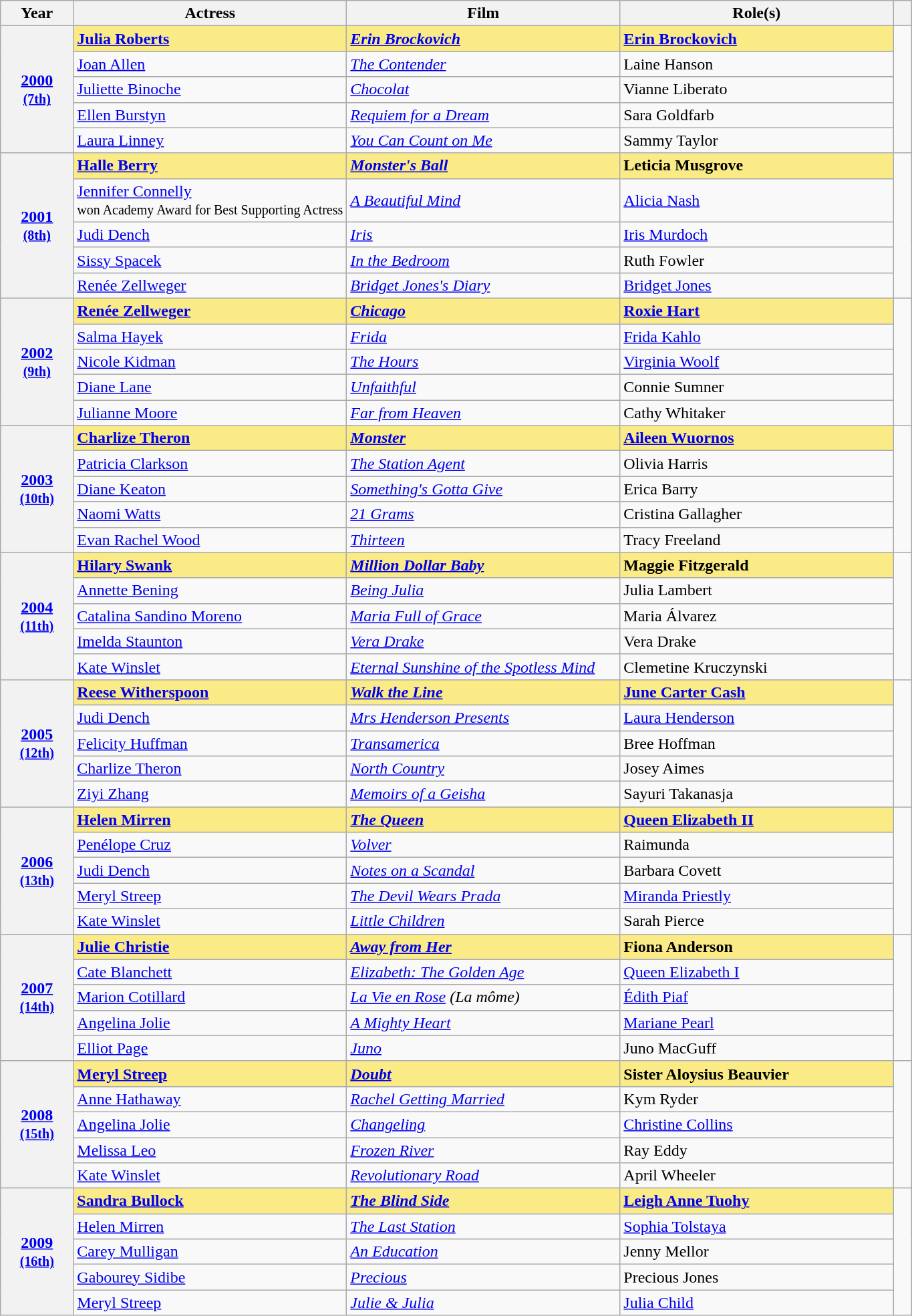<table class="wikitable sortable" style="text-align:left;">
<tr>
<th scope="col" style="width:8%;">Year</th>
<th scope="col" style="width:30%;">Actress</th>
<th scope="col" style="width:30%;">Film</th>
<th scope="col" style="width:30%;">Role(s)</th>
<th><strong></strong></th>
</tr>
<tr>
<th rowspan="5" scope="row" style="text-align:center"><a href='#'>2000</a><br><small><a href='#'>(7th)</a></small></th>
<td style="background:#FAEB86;"><strong><a href='#'>Julia Roberts</a> </strong></td>
<td style="background:#FAEB86;"><strong><em><a href='#'>Erin Brockovich</a></em></strong></td>
<td style="background:#FAEB86;"><strong><a href='#'>Erin Brockovich</a></strong></td>
<td rowspan=5></td>
</tr>
<tr>
<td><a href='#'>Joan Allen</a></td>
<td><em><a href='#'>The Contender</a></em></td>
<td>Laine Hanson</td>
</tr>
<tr>
<td><a href='#'>Juliette Binoche</a></td>
<td><em><a href='#'>Chocolat</a></em></td>
<td>Vianne Liberato</td>
</tr>
<tr>
<td><a href='#'>Ellen Burstyn</a></td>
<td><em><a href='#'>Requiem for a Dream</a></em></td>
<td>Sara Goldfarb</td>
</tr>
<tr>
<td><a href='#'>Laura Linney</a></td>
<td><em><a href='#'>You Can Count on Me</a></em></td>
<td>Sammy Taylor</td>
</tr>
<tr>
<th rowspan="5" scope="row" style="text-align:center"><a href='#'>2001</a><br><small><a href='#'>(8th)</a></small></th>
<td style="background:#FAEB86;"><strong><a href='#'>Halle Berry</a> </strong></td>
<td style="background:#FAEB86;"><strong><em><a href='#'>Monster's Ball</a></em></strong></td>
<td style="background:#FAEB86;"><strong>Leticia Musgrove</strong></td>
<td rowspan=5></td>
</tr>
<tr>
<td><a href='#'>Jennifer Connelly</a>  <br><small>won Academy Award for Best Supporting Actress</small></td>
<td><em><a href='#'>A Beautiful Mind</a></em></td>
<td><a href='#'>Alicia Nash</a></td>
</tr>
<tr>
<td><a href='#'>Judi Dench</a></td>
<td><em><a href='#'>Iris</a></em></td>
<td><a href='#'>Iris Murdoch</a></td>
</tr>
<tr>
<td><a href='#'>Sissy Spacek</a></td>
<td><em><a href='#'>In the Bedroom</a></em></td>
<td>Ruth Fowler</td>
</tr>
<tr>
<td><a href='#'>Renée Zellweger</a></td>
<td><em><a href='#'>Bridget Jones's Diary</a></em></td>
<td><a href='#'>Bridget Jones</a></td>
</tr>
<tr>
<th rowspan="5" scope="row" style="text-align:center"><a href='#'>2002</a><br><small><a href='#'>(9th)</a></small></th>
<td style="background:#FAEB86;"><strong><a href='#'>Renée Zellweger</a></strong></td>
<td style="background:#FAEB86;"><strong><em><a href='#'>Chicago</a></em></strong></td>
<td style="background:#FAEB86;"><strong><a href='#'>Roxie Hart</a></strong></td>
<td rowspan=5></td>
</tr>
<tr>
<td><a href='#'>Salma Hayek</a></td>
<td><em><a href='#'>Frida</a></em></td>
<td><a href='#'>Frida Kahlo</a></td>
</tr>
<tr>
<td><a href='#'>Nicole Kidman</a> </td>
<td><em><a href='#'>The Hours</a></em></td>
<td><a href='#'>Virginia Woolf</a></td>
</tr>
<tr>
<td><a href='#'>Diane Lane</a></td>
<td><em><a href='#'>Unfaithful</a></em></td>
<td>Connie Sumner</td>
</tr>
<tr>
<td><a href='#'>Julianne Moore</a></td>
<td><em><a href='#'>Far from Heaven</a></em></td>
<td>Cathy Whitaker</td>
</tr>
<tr>
<th rowspan="5" scope="row" style="text-align:center"><a href='#'>2003</a><br><small><a href='#'>(10th)</a></small></th>
<td style="background:#FAEB86;"><strong><a href='#'>Charlize Theron</a> </strong></td>
<td style="background:#FAEB86;"><strong><em><a href='#'>Monster</a></em></strong></td>
<td style="background:#FAEB86;"><strong><a href='#'>Aileen Wuornos</a></strong></td>
<td rowspan=5></td>
</tr>
<tr>
<td><a href='#'>Patricia Clarkson</a></td>
<td><em><a href='#'>The Station Agent</a></em></td>
<td>Olivia Harris</td>
</tr>
<tr>
<td><a href='#'>Diane Keaton</a></td>
<td><em><a href='#'>Something's Gotta Give</a></em></td>
<td>Erica Barry</td>
</tr>
<tr>
<td><a href='#'>Naomi Watts</a></td>
<td><em><a href='#'>21 Grams</a></em></td>
<td>Cristina Gallagher</td>
</tr>
<tr>
<td><a href='#'>Evan Rachel Wood</a></td>
<td><em><a href='#'>Thirteen</a></em></td>
<td>Tracy Freeland</td>
</tr>
<tr>
<th rowspan="5" scope="row" style="text-align:center"><a href='#'>2004</a><br><small><a href='#'>(11th)</a></small></th>
<td style="background:#FAEB86;"><strong><a href='#'>Hilary Swank</a> </strong></td>
<td style="background:#FAEB86;"><strong><em><a href='#'>Million Dollar Baby</a></em></strong></td>
<td style="background:#FAEB86;"><strong>Maggie Fitzgerald</strong></td>
<td rowspan=5></td>
</tr>
<tr>
<td><a href='#'>Annette Bening</a></td>
<td><em><a href='#'>Being Julia</a></em></td>
<td>Julia Lambert</td>
</tr>
<tr>
<td><a href='#'>Catalina Sandino Moreno</a></td>
<td><em><a href='#'>Maria Full of Grace</a></em></td>
<td>Maria Álvarez</td>
</tr>
<tr>
<td><a href='#'>Imelda Staunton</a></td>
<td><em><a href='#'>Vera Drake</a></em></td>
<td>Vera Drake</td>
</tr>
<tr>
<td><a href='#'>Kate Winslet</a></td>
<td><em><a href='#'>Eternal Sunshine of the Spotless Mind</a></em></td>
<td>Clemetine Kruczynski</td>
</tr>
<tr>
<th rowspan="5" scope="row" style="text-align:center"><a href='#'>2005</a><br><small><a href='#'>(12th)</a></small></th>
<td style="background:#FAEB86;"><strong><a href='#'>Reese Witherspoon</a> </strong></td>
<td style="background:#FAEB86;"><strong><em><a href='#'>Walk the Line</a></em></strong></td>
<td style="background:#FAEB86;"><strong><a href='#'>June Carter Cash</a></strong></td>
<td rowspan=5></td>
</tr>
<tr>
<td><a href='#'>Judi Dench</a></td>
<td><em><a href='#'>Mrs Henderson Presents</a></em></td>
<td><a href='#'>Laura Henderson</a></td>
</tr>
<tr>
<td><a href='#'>Felicity Huffman</a></td>
<td><em><a href='#'>Transamerica</a></em></td>
<td>Bree Hoffman</td>
</tr>
<tr>
<td><a href='#'>Charlize Theron</a></td>
<td><em><a href='#'>North Country</a></em></td>
<td>Josey Aimes</td>
</tr>
<tr>
<td><a href='#'>Ziyi Zhang</a></td>
<td><em><a href='#'>Memoirs of a Geisha</a></em></td>
<td>Sayuri Takanasja</td>
</tr>
<tr>
<th rowspan="5" scope="row" style="text-align:center"><a href='#'>2006</a><br><small><a href='#'>(13th)</a></small></th>
<td style="background:#FAEB86;"><strong><a href='#'>Helen Mirren</a> </strong></td>
<td style="background:#FAEB86;"><strong><em><a href='#'>The Queen</a></em></strong></td>
<td style="background:#FAEB86;"><strong><a href='#'>Queen Elizabeth II</a></strong></td>
<td rowspan=5></td>
</tr>
<tr>
<td><a href='#'>Penélope Cruz</a></td>
<td><em><a href='#'>Volver</a></em></td>
<td>Raimunda</td>
</tr>
<tr>
<td><a href='#'>Judi Dench</a></td>
<td><em><a href='#'>Notes on a Scandal</a></em></td>
<td>Barbara Covett</td>
</tr>
<tr>
<td><a href='#'>Meryl Streep</a></td>
<td><em><a href='#'>The Devil Wears Prada</a></em></td>
<td><a href='#'>Miranda Priestly</a></td>
</tr>
<tr>
<td><a href='#'>Kate Winslet</a></td>
<td><em><a href='#'>Little Children</a></em></td>
<td>Sarah Pierce</td>
</tr>
<tr>
<th rowspan="5" scope="row" style="text-align:center"><a href='#'>2007</a><br><small><a href='#'>(14th)</a></small></th>
<td style="background:#FAEB86;"><strong><a href='#'>Julie Christie</a></strong></td>
<td style="background:#FAEB86;"><strong><em><a href='#'>Away from Her</a></em></strong></td>
<td style="background:#FAEB86;"><strong>Fiona Anderson</strong></td>
<td rowspan=5></td>
</tr>
<tr>
<td><a href='#'>Cate Blanchett</a></td>
<td><em><a href='#'>Elizabeth: The Golden Age</a></em></td>
<td><a href='#'>Queen Elizabeth I</a></td>
</tr>
<tr>
<td><a href='#'>Marion Cotillard</a> </td>
<td><em><a href='#'>La Vie en Rose</a> (La môme)</em></td>
<td><a href='#'>Édith Piaf</a></td>
</tr>
<tr>
<td><a href='#'>Angelina Jolie</a></td>
<td><em><a href='#'>A Mighty Heart</a></em></td>
<td><a href='#'>Mariane Pearl</a></td>
</tr>
<tr>
<td><a href='#'>Elliot Page</a></td>
<td><em><a href='#'>Juno</a></em></td>
<td>Juno MacGuff</td>
</tr>
<tr>
<th rowspan="5" scope="row" style="text-align:center"><a href='#'>2008</a><br><small><a href='#'>(15th)</a></small></th>
<td style="background:#FAEB86;"><strong><a href='#'>Meryl Streep</a></strong></td>
<td style="background:#FAEB86;"><strong><em><a href='#'>Doubt</a></em></strong></td>
<td style="background:#FAEB86;"><strong>Sister Aloysius Beauvier</strong></td>
<td rowspan=5></td>
</tr>
<tr>
<td><a href='#'>Anne Hathaway</a></td>
<td><em><a href='#'>Rachel Getting Married</a></em></td>
<td>Kym Ryder</td>
</tr>
<tr>
<td><a href='#'>Angelina Jolie</a></td>
<td><em><a href='#'>Changeling</a></em></td>
<td><a href='#'>Christine Collins</a></td>
</tr>
<tr>
<td><a href='#'>Melissa Leo</a></td>
<td><em><a href='#'>Frozen River</a></em></td>
<td>Ray Eddy</td>
</tr>
<tr>
<td><a href='#'>Kate Winslet</a></td>
<td><em><a href='#'>Revolutionary Road</a></em></td>
<td>April Wheeler</td>
</tr>
<tr>
<th rowspan="5" scope="row" style="text-align:center"><a href='#'>2009</a><br><small><a href='#'>(16th)</a></small></th>
<td style="background:#FAEB86;"><strong><a href='#'>Sandra Bullock</a> </strong></td>
<td style="background:#FAEB86;"><strong><em><a href='#'>The Blind Side</a></em></strong></td>
<td style="background:#FAEB86;"><strong><a href='#'>Leigh Anne Tuohy</a></strong></td>
<td rowspan=5></td>
</tr>
<tr>
<td><a href='#'>Helen Mirren</a></td>
<td><em><a href='#'>The Last Station</a></em></td>
<td><a href='#'>Sophia Tolstaya</a></td>
</tr>
<tr>
<td><a href='#'>Carey Mulligan</a></td>
<td><em><a href='#'>An Education</a></em></td>
<td>Jenny Mellor</td>
</tr>
<tr>
<td><a href='#'>Gabourey Sidibe</a></td>
<td><em><a href='#'>Precious</a></em></td>
<td>Precious Jones</td>
</tr>
<tr>
<td><a href='#'>Meryl Streep</a></td>
<td><em><a href='#'>Julie & Julia</a></em></td>
<td><a href='#'>Julia Child</a></td>
</tr>
</table>
